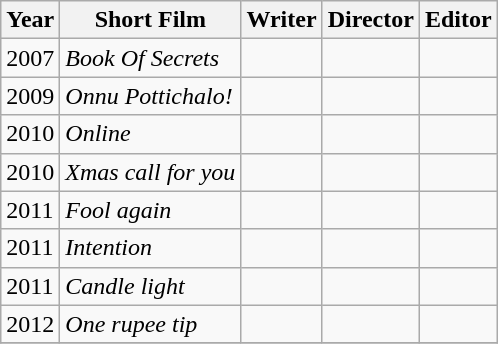<table class="wikitable sortable">
<tr>
<th>Year</th>
<th>Short Film</th>
<th>Writer</th>
<th>Director</th>
<th>Editor</th>
</tr>
<tr>
<td>2007</td>
<td><em>Book Of Secrets</em></td>
<td></td>
<td></td>
<td></td>
</tr>
<tr>
<td>2009</td>
<td><em>Onnu Pottichalo!</em></td>
<td></td>
<td></td>
<td></td>
</tr>
<tr>
<td>2010</td>
<td><em>Online</em></td>
<td></td>
<td></td>
<td></td>
</tr>
<tr>
<td>2010</td>
<td><em>Xmas call for you</em></td>
<td></td>
<td></td>
<td></td>
</tr>
<tr>
<td>2011</td>
<td><em>Fool again</em></td>
<td></td>
<td></td>
<td></td>
</tr>
<tr>
<td>2011</td>
<td><em>Intention</em></td>
<td></td>
<td></td>
<td></td>
</tr>
<tr>
<td>2011</td>
<td><em>Candle light</em></td>
<td></td>
<td></td>
<td></td>
</tr>
<tr>
<td>2012</td>
<td><em>One rupee tip</em></td>
<td></td>
<td></td>
<td></td>
</tr>
<tr>
</tr>
</table>
